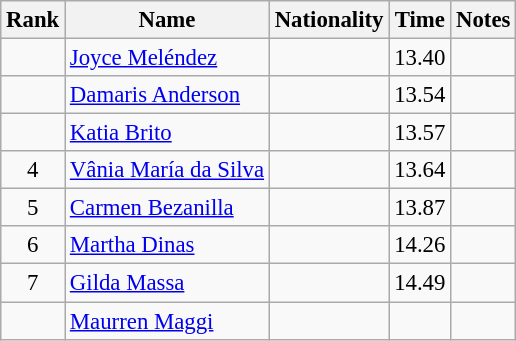<table class="wikitable sortable" style="text-align:center;font-size:95%">
<tr>
<th>Rank</th>
<th>Name</th>
<th>Nationality</th>
<th>Time</th>
<th>Notes</th>
</tr>
<tr>
<td></td>
<td align=left><a href='#'>Joyce Meléndez</a></td>
<td align=left></td>
<td>13.40</td>
<td></td>
</tr>
<tr>
<td></td>
<td align=left><a href='#'>Damaris Anderson</a></td>
<td align=left></td>
<td>13.54</td>
<td></td>
</tr>
<tr>
<td></td>
<td align=left><a href='#'>Katia Brito</a></td>
<td align=left></td>
<td>13.57</td>
<td></td>
</tr>
<tr>
<td>4</td>
<td align=left><a href='#'>Vânia María da Silva</a></td>
<td align=left></td>
<td>13.64</td>
<td></td>
</tr>
<tr>
<td>5</td>
<td align=left><a href='#'>Carmen Bezanilla</a></td>
<td align=left></td>
<td>13.87</td>
<td></td>
</tr>
<tr>
<td>6</td>
<td align=left><a href='#'>Martha Dinas</a></td>
<td align=left></td>
<td>14.26</td>
<td></td>
</tr>
<tr>
<td>7</td>
<td align=left><a href='#'>Gilda Massa</a></td>
<td align=left></td>
<td>14.49</td>
<td></td>
</tr>
<tr>
<td></td>
<td align=left><a href='#'>Maurren Maggi</a></td>
<td align=left></td>
<td></td>
<td></td>
</tr>
</table>
